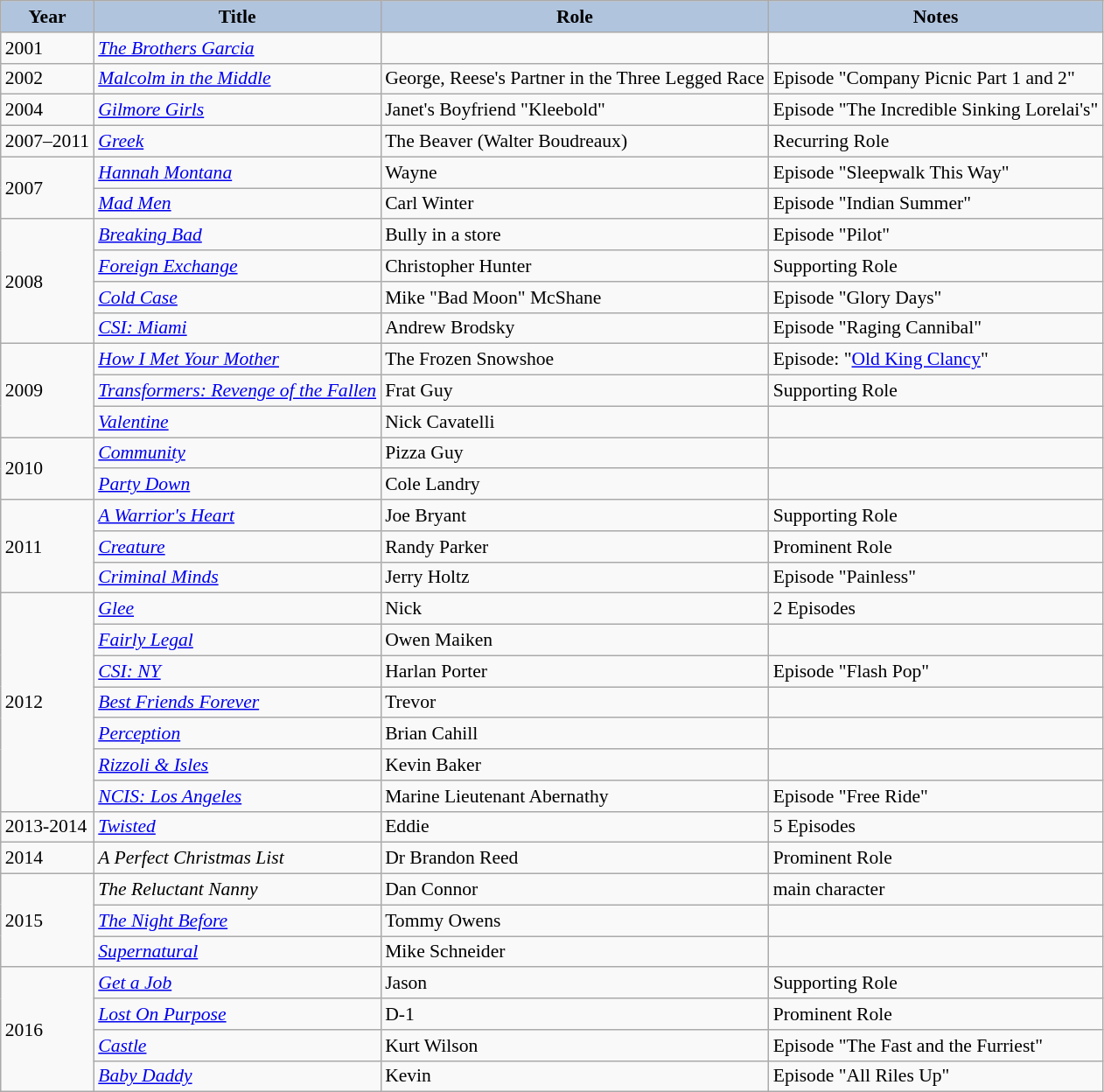<table class="wikitable" style="font-size:90%;">
<tr>
<th style="background:#B0C4DE;">Year</th>
<th style="background:#B0C4DE;">Title</th>
<th style="background:#B0C4DE;">Role</th>
<th style="background:#B0C4DE;">Notes</th>
</tr>
<tr>
<td>2001</td>
<td><em><a href='#'>The Brothers Garcia</a></em></td>
<td></td>
<td></td>
</tr>
<tr>
<td>2002</td>
<td><em><a href='#'>Malcolm in the Middle</a></em></td>
<td>George, Reese's Partner in the Three Legged Race</td>
<td>Episode "Company Picnic Part 1 and 2"</td>
</tr>
<tr>
<td>2004</td>
<td><em><a href='#'>Gilmore Girls</a></em></td>
<td>Janet's Boyfriend "Kleebold"</td>
<td>Episode "The Incredible Sinking Lorelai's"</td>
</tr>
<tr>
<td rowspan=1>2007–2011</td>
<td><em><a href='#'>Greek</a></em></td>
<td>The Beaver (Walter Boudreaux)</td>
<td>Recurring Role</td>
</tr>
<tr>
<td rowspan=2>2007</td>
<td><em><a href='#'>Hannah Montana</a></em></td>
<td>Wayne</td>
<td>Episode "Sleepwalk This Way"</td>
</tr>
<tr>
<td><em><a href='#'>Mad Men</a></em></td>
<td>Carl Winter</td>
<td>Episode "Indian Summer"</td>
</tr>
<tr>
<td rowspan=4>2008</td>
<td><em><a href='#'>Breaking Bad</a></em></td>
<td>Bully in a store</td>
<td>Episode "Pilot"</td>
</tr>
<tr>
<td><em><a href='#'>Foreign Exchange</a></em></td>
<td>Christopher Hunter</td>
<td>Supporting Role</td>
</tr>
<tr>
<td><em><a href='#'>Cold Case</a></em></td>
<td>Mike "Bad Moon" McShane</td>
<td>Episode "Glory Days"</td>
</tr>
<tr>
<td><em><a href='#'>CSI: Miami</a></em></td>
<td>Andrew Brodsky</td>
<td>Episode "Raging Cannibal"</td>
</tr>
<tr>
<td rowspan=3>2009</td>
<td><em><a href='#'>How I Met Your Mother</a></em></td>
<td>The Frozen Snowshoe</td>
<td>Episode: "<a href='#'>Old King Clancy</a>"</td>
</tr>
<tr>
<td><em><a href='#'>Transformers: Revenge of the Fallen</a></em></td>
<td>Frat Guy</td>
<td>Supporting Role</td>
</tr>
<tr>
<td><em><a href='#'>Valentine</a></em></td>
<td>Nick Cavatelli</td>
<td></td>
</tr>
<tr>
<td rowspan=2>2010</td>
<td><em><a href='#'>Community</a></em></td>
<td>Pizza Guy</td>
<td></td>
</tr>
<tr>
<td><em><a href='#'>Party Down</a></em></td>
<td>Cole Landry</td>
<td></td>
</tr>
<tr>
<td rowspan=3>2011</td>
<td><em><a href='#'>A Warrior's Heart</a></em></td>
<td>Joe Bryant</td>
<td>Supporting Role</td>
</tr>
<tr>
<td><em><a href='#'>Creature</a></em></td>
<td>Randy Parker</td>
<td>Prominent Role</td>
</tr>
<tr>
<td><em><a href='#'>Criminal Minds</a></em></td>
<td>Jerry Holtz</td>
<td>Episode "Painless"</td>
</tr>
<tr>
<td rowspan=7>2012</td>
<td><em><a href='#'>Glee</a></em></td>
<td>Nick</td>
<td>2 Episodes</td>
</tr>
<tr>
<td><em><a href='#'>Fairly Legal</a></em></td>
<td>Owen Maiken</td>
<td></td>
</tr>
<tr>
<td><em><a href='#'>CSI: NY</a></em></td>
<td>Harlan Porter</td>
<td>Episode "Flash Pop" </td>
</tr>
<tr>
<td><em><a href='#'>Best Friends Forever</a></em></td>
<td>Trevor</td>
<td></td>
</tr>
<tr>
<td><em><a href='#'>Perception</a></em></td>
<td>Brian Cahill</td>
<td></td>
</tr>
<tr>
<td><em><a href='#'>Rizzoli & Isles</a></em></td>
<td>Kevin Baker</td>
<td></td>
</tr>
<tr>
<td><em><a href='#'>NCIS: Los Angeles</a></em></td>
<td>Marine Lieutenant Abernathy</td>
<td>Episode "Free Ride"</td>
</tr>
<tr>
<td rowspan=1>2013-2014</td>
<td><em><a href='#'>Twisted</a></em></td>
<td>Eddie</td>
<td>5 Episodes</td>
</tr>
<tr>
<td>2014</td>
<td><em>A Perfect Christmas List</em></td>
<td>Dr Brandon Reed</td>
<td>Prominent Role </td>
</tr>
<tr>
<td rowspan="3">2015</td>
<td><em>The Reluctant Nanny</em></td>
<td>Dan Connor</td>
<td>main character</td>
</tr>
<tr>
<td><em><a href='#'>The Night Before</a></em></td>
<td>Tommy Owens</td>
<td></td>
</tr>
<tr>
<td><em><a href='#'>Supernatural</a></em></td>
<td>Mike Schneider</td>
<td></td>
</tr>
<tr>
<td rowspan=4>2016</td>
<td><em><a href='#'>Get a Job</a></em></td>
<td>Jason</td>
<td>Supporting Role</td>
</tr>
<tr>
<td><em><a href='#'>Lost On Purpose</a></em></td>
<td>D-1</td>
<td>Prominent Role</td>
</tr>
<tr>
<td><em><a href='#'>Castle</a></em></td>
<td>Kurt Wilson</td>
<td>Episode "The Fast and the Furriest"</td>
</tr>
<tr>
<td><em><a href='#'>Baby Daddy</a></em></td>
<td>Kevin</td>
<td>Episode "All Riles Up"</td>
</tr>
</table>
